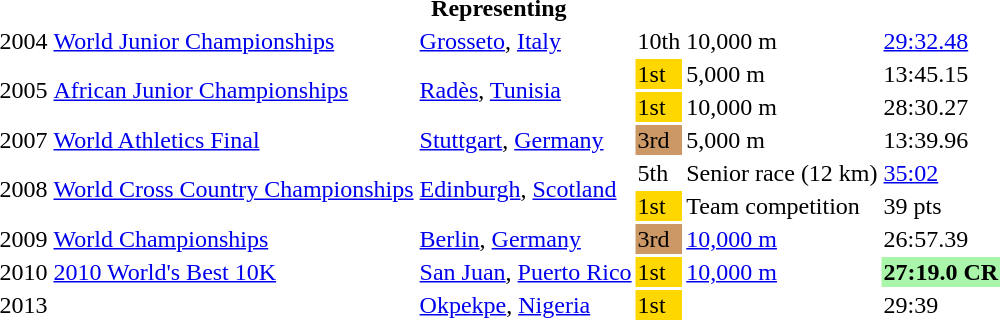<table>
<tr>
<th colspan="6">Representing </th>
</tr>
<tr>
<td>2004</td>
<td><a href='#'>World Junior Championships</a></td>
<td><a href='#'>Grosseto</a>, <a href='#'>Italy</a></td>
<td>10th</td>
<td>10,000 m</td>
<td><a href='#'>29:32.48</a></td>
</tr>
<tr>
<td rowspan=2>2005</td>
<td rowspan=2><a href='#'>African Junior Championships</a></td>
<td rowspan=2><a href='#'>Radès</a>, <a href='#'>Tunisia</a></td>
<td bgcolor=gold>1st</td>
<td>5,000 m</td>
<td>13:45.15</td>
</tr>
<tr>
<td bgcolor=gold>1st</td>
<td>10,000 m</td>
<td>28:30.27</td>
</tr>
<tr>
<td>2007</td>
<td><a href='#'>World Athletics Final</a></td>
<td><a href='#'>Stuttgart</a>, <a href='#'>Germany</a></td>
<td bgcolor=cc9966>3rd</td>
<td>5,000 m</td>
<td>13:39.96</td>
</tr>
<tr>
<td rowspan=2>2008</td>
<td rowspan=2><a href='#'>World Cross Country Championships</a></td>
<td rowspan=2><a href='#'>Edinburgh</a>, <a href='#'>Scotland</a></td>
<td>5th</td>
<td>Senior race (12 km)</td>
<td><a href='#'>35:02</a></td>
</tr>
<tr>
<td bgcolor=gold>1st</td>
<td>Team competition</td>
<td>39 pts</td>
</tr>
<tr>
<td>2009</td>
<td><a href='#'>World Championships</a></td>
<td><a href='#'>Berlin</a>, <a href='#'>Germany</a></td>
<td bgcolor=cc9966>3rd</td>
<td><a href='#'>10,000 m</a></td>
<td>26:57.39</td>
</tr>
<tr>
<td>2010</td>
<td><a href='#'>2010 World's Best 10K</a></td>
<td><a href='#'>San Juan</a>, <a href='#'>Puerto Rico</a></td>
<td bgcolor=gold>1st</td>
<td><a href='#'>10,000 m</a></td>
<td bgcolor=#A9F5A9><strong>27:19.0 CR</strong></td>
</tr>
<tr>
<td>2013</td>
<td></td>
<td><a href='#'>Okpekpe</a>, <a href='#'>Nigeria</a></td>
<td bgcolor=gold>1st</td>
<td></td>
<td>29:39</td>
</tr>
</table>
